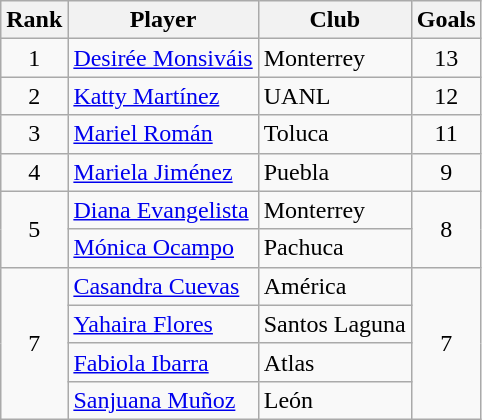<table class="wikitable">
<tr>
<th>Rank</th>
<th>Player</th>
<th>Club</th>
<th>Goals</th>
</tr>
<tr>
<td align=center rowspan=1>1</td>
<td><a href='#'>Desirée Monsiváis</a></td>
<td>Monterrey</td>
<td align=center rowspan=1>13</td>
</tr>
<tr>
<td align=center rowspan=1>2</td>
<td><a href='#'>Katty Martínez</a></td>
<td>UANL</td>
<td align=center rowspan=1>12</td>
</tr>
<tr>
<td align=center rowspan=1>3</td>
<td><a href='#'>Mariel Román</a></td>
<td>Toluca</td>
<td align=center rowspan=1>11</td>
</tr>
<tr>
<td align=center rowspan=1>4</td>
<td><a href='#'>Mariela Jiménez</a></td>
<td>Puebla</td>
<td align=center rowspan=1>9</td>
</tr>
<tr>
<td align=center rowspan=2>5</td>
<td><a href='#'>Diana Evangelista</a></td>
<td>Monterrey</td>
<td align=center rowspan=2>8</td>
</tr>
<tr>
<td><a href='#'>Mónica Ocampo</a></td>
<td>Pachuca</td>
</tr>
<tr>
<td align=center rowspan=4>7</td>
<td><a href='#'>Casandra Cuevas</a></td>
<td>América</td>
<td align=center rowspan=4>7</td>
</tr>
<tr>
<td><a href='#'>Yahaira Flores</a></td>
<td>Santos Laguna</td>
</tr>
<tr>
<td><a href='#'>Fabiola Ibarra</a></td>
<td>Atlas</td>
</tr>
<tr>
<td><a href='#'>Sanjuana Muñoz</a></td>
<td>León</td>
</tr>
</table>
